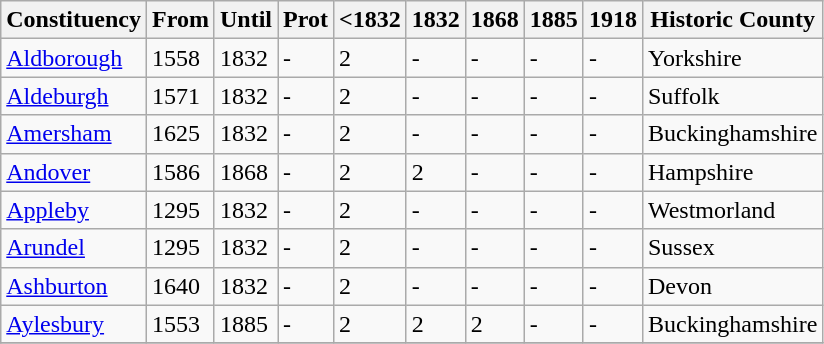<table class="wikitable">
<tr>
<th>Constituency</th>
<th>From</th>
<th>Until</th>
<th>Prot</th>
<th><1832</th>
<th>1832</th>
<th>1868</th>
<th>1885</th>
<th>1918</th>
<th>Historic County</th>
</tr>
<tr>
<td><a href='#'>Aldborough</a></td>
<td>1558</td>
<td>1832</td>
<td>-</td>
<td>2</td>
<td>-</td>
<td>-</td>
<td>-</td>
<td>-</td>
<td>Yorkshire</td>
</tr>
<tr>
<td><a href='#'>Aldeburgh</a></td>
<td>1571</td>
<td>1832</td>
<td>-</td>
<td>2</td>
<td>-</td>
<td>-</td>
<td>-</td>
<td>-</td>
<td>Suffolk</td>
</tr>
<tr>
<td><a href='#'>Amersham</a></td>
<td>1625</td>
<td>1832</td>
<td>-</td>
<td>2</td>
<td>-</td>
<td>-</td>
<td>-</td>
<td>-</td>
<td>Buckinghamshire</td>
</tr>
<tr>
<td><a href='#'>Andover</a></td>
<td>1586</td>
<td>1868</td>
<td>-</td>
<td>2</td>
<td>2</td>
<td>-</td>
<td>-</td>
<td>-</td>
<td>Hampshire</td>
</tr>
<tr>
<td><a href='#'>Appleby</a></td>
<td>1295</td>
<td>1832</td>
<td>-</td>
<td>2</td>
<td>-</td>
<td>-</td>
<td>-</td>
<td>-</td>
<td>Westmorland</td>
</tr>
<tr>
<td><a href='#'>Arundel</a></td>
<td>1295</td>
<td>1832</td>
<td>-</td>
<td>2</td>
<td>-</td>
<td>-</td>
<td>-</td>
<td>-</td>
<td>Sussex</td>
</tr>
<tr>
<td><a href='#'>Ashburton</a></td>
<td>1640</td>
<td>1832</td>
<td>-</td>
<td>2</td>
<td>-</td>
<td>-</td>
<td>-</td>
<td>-</td>
<td>Devon</td>
</tr>
<tr>
<td><a href='#'>Aylesbury</a></td>
<td>1553</td>
<td>1885</td>
<td>-</td>
<td>2</td>
<td>2</td>
<td>2</td>
<td>-</td>
<td>-</td>
<td>Buckinghamshire</td>
</tr>
<tr>
</tr>
</table>
